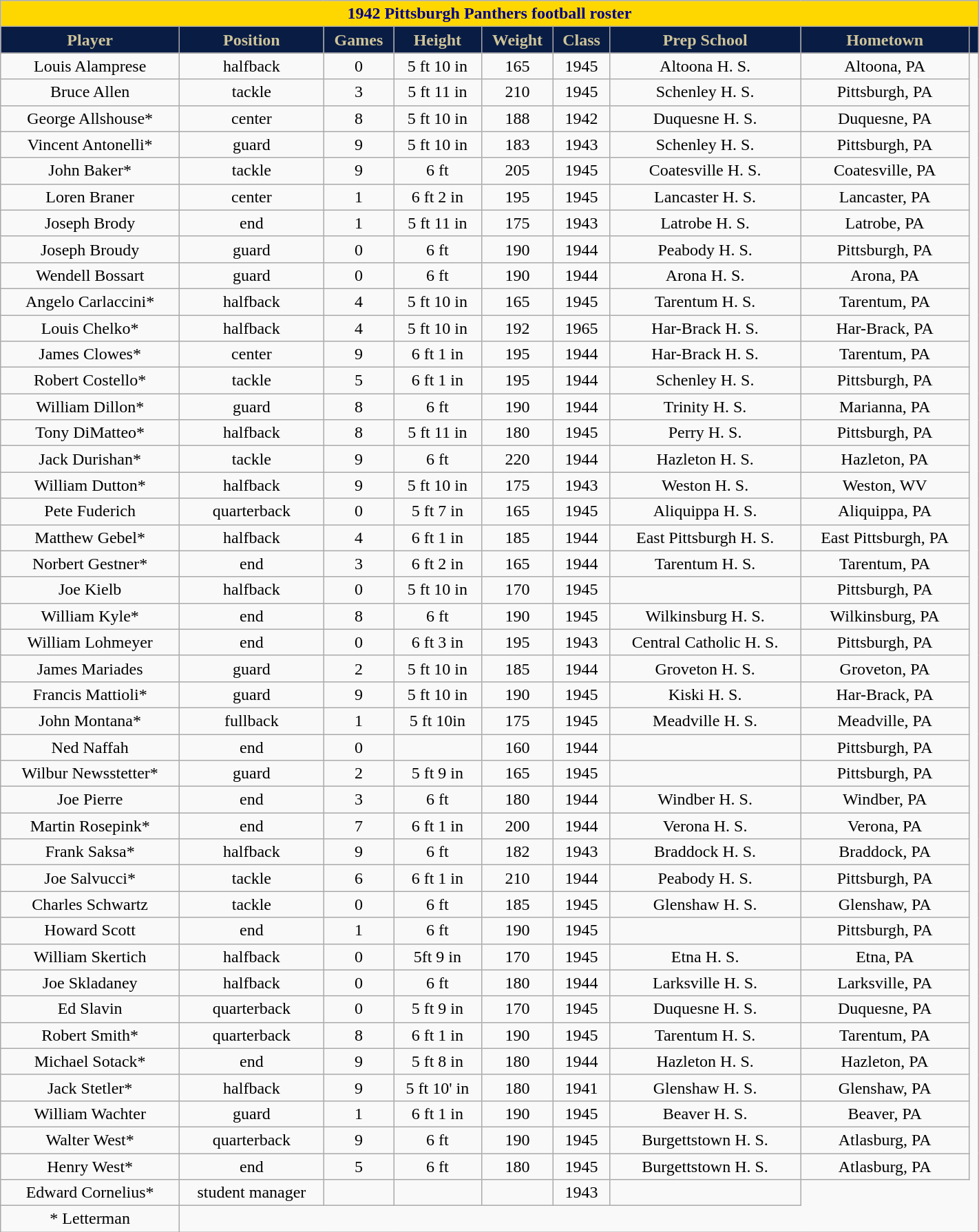<table class="wikitable collapsible collapsed" style="margin: left; text-align:right; width:75%;">
<tr>
<th colspan="10" ; style="background:gold; color:darkblue; text-align: center;"><strong>1942 Pittsburgh Panthers football roster</strong></th>
</tr>
<tr align="center"  style="background:#091C44; color:#CEC499;">
<td><strong>Player</strong></td>
<td><strong>Position</strong></td>
<td><strong>Games</strong></td>
<td><strong>Height</strong></td>
<td><strong>Weight</strong></td>
<td><strong>Class</strong></td>
<td><strong>Prep School</strong></td>
<td><strong>Hometown</strong></td>
<td></td>
</tr>
<tr align="center" bgcolor="">
<td>Louis Alamprese</td>
<td>halfback</td>
<td>0</td>
<td>5 ft 10 in</td>
<td>165</td>
<td>1945</td>
<td>Altoona H. S.</td>
<td>Altoona, PA</td>
</tr>
<tr align="center" bgcolor="">
<td>Bruce Allen</td>
<td>tackle</td>
<td>3</td>
<td>5 ft 11 in</td>
<td>210</td>
<td>1945</td>
<td>Schenley H. S.</td>
<td>Pittsburgh, PA</td>
</tr>
<tr align="center" bgcolor="">
<td>George Allshouse*</td>
<td>center</td>
<td>8</td>
<td>5 ft 10 in</td>
<td>188</td>
<td>1942</td>
<td>Duquesne H. S.</td>
<td>Duquesne, PA</td>
</tr>
<tr align="center" bgcolor="">
<td>Vincent Antonelli*</td>
<td>guard</td>
<td>9</td>
<td>5 ft 10 in</td>
<td>183</td>
<td>1943</td>
<td>Schenley H. S.</td>
<td>Pittsburgh, PA</td>
</tr>
<tr align="center" bgcolor="">
<td>John Baker*</td>
<td>tackle</td>
<td>9</td>
<td>6 ft</td>
<td>205</td>
<td>1945</td>
<td>Coatesville H. S.</td>
<td>Coatesville, PA</td>
</tr>
<tr align="center" bgcolor="">
<td>Loren Braner</td>
<td>center</td>
<td>1</td>
<td>6 ft 2 in</td>
<td>195</td>
<td>1945</td>
<td>Lancaster H. S.</td>
<td>Lancaster, PA</td>
</tr>
<tr align="center" bgcolor="">
<td>Joseph Brody</td>
<td>end</td>
<td>1</td>
<td>5 ft 11 in</td>
<td>175</td>
<td>1943</td>
<td>Latrobe H. S.</td>
<td>Latrobe, PA</td>
</tr>
<tr align="center" bgcolor="">
<td>Joseph Broudy</td>
<td>guard</td>
<td>0</td>
<td>6 ft</td>
<td>190</td>
<td>1944</td>
<td>Peabody H. S.</td>
<td>Pittsburgh, PA</td>
</tr>
<tr align="center" bgcolor="">
<td>Wendell Bossart</td>
<td>guard</td>
<td>0</td>
<td>6 ft</td>
<td>190</td>
<td>1944</td>
<td>Arona H. S.</td>
<td>Arona, PA</td>
</tr>
<tr align="center" bgcolor="">
<td>Angelo Carlaccini*</td>
<td>halfback</td>
<td>4</td>
<td>5 ft 10 in</td>
<td>165</td>
<td>1945</td>
<td>Tarentum H. S.</td>
<td>Tarentum, PA</td>
</tr>
<tr align="center" bgcolor="">
<td>Louis Chelko*</td>
<td>halfback</td>
<td>4</td>
<td>5 ft 10 in</td>
<td>192</td>
<td>1965</td>
<td>Har-Brack H. S.</td>
<td>Har-Brack, PA</td>
</tr>
<tr align="center" bgcolor="">
<td>James Clowes*</td>
<td>center</td>
<td>9</td>
<td>6 ft 1 in</td>
<td>195</td>
<td>1944</td>
<td>Har-Brack H. S.</td>
<td>Tarentum, PA</td>
</tr>
<tr align="center" bgcolor="">
<td>Robert Costello*</td>
<td>tackle</td>
<td>5</td>
<td>6 ft 1 in</td>
<td>195</td>
<td>1944</td>
<td>Schenley H. S.</td>
<td>Pittsburgh, PA</td>
</tr>
<tr align="center" bgcolor="">
<td>William Dillon*</td>
<td>guard</td>
<td>8</td>
<td>6 ft</td>
<td>190</td>
<td>1944</td>
<td>Trinity H. S.</td>
<td>Marianna, PA</td>
</tr>
<tr align="center" bgcolor="">
<td>Tony DiMatteo*</td>
<td>halfback</td>
<td>8</td>
<td>5 ft 11 in</td>
<td>180</td>
<td>1945</td>
<td>Perry H. S.</td>
<td>Pittsburgh, PA</td>
</tr>
<tr align="center" bgcolor="">
<td>Jack Durishan*</td>
<td>tackle</td>
<td>9</td>
<td>6 ft</td>
<td>220</td>
<td>1944</td>
<td>Hazleton H. S.</td>
<td>Hazleton, PA</td>
</tr>
<tr align="center" bgcolor="">
<td>William Dutton*</td>
<td>halfback</td>
<td>9</td>
<td>5 ft 10 in</td>
<td>175</td>
<td>1943</td>
<td>Weston H. S.</td>
<td>Weston, WV</td>
</tr>
<tr align="center" bgcolor="">
<td>Pete Fuderich</td>
<td>quarterback</td>
<td>0</td>
<td>5 ft 7 in</td>
<td>165</td>
<td>1945</td>
<td>Aliquippa H. S.</td>
<td>Aliquippa, PA</td>
</tr>
<tr align="center" bgcolor="">
<td>Matthew Gebel*</td>
<td>halfback</td>
<td>4</td>
<td>6 ft 1 in</td>
<td>185</td>
<td>1944</td>
<td>East Pittsburgh H. S.</td>
<td>East Pittsburgh, PA</td>
</tr>
<tr align="center" bgcolor="">
<td>Norbert Gestner*</td>
<td>end</td>
<td>3</td>
<td>6 ft 2 in</td>
<td>165</td>
<td>1944</td>
<td>Tarentum H. S.</td>
<td>Tarentum, PA</td>
</tr>
<tr align="center" bgcolor="">
<td>Joe Kielb</td>
<td>halfback</td>
<td>0</td>
<td>5 ft 10 in</td>
<td>170</td>
<td>1945</td>
<td></td>
<td>Pittsburgh, PA</td>
</tr>
<tr align="center" bgcolor="">
<td>William Kyle*</td>
<td>end</td>
<td>8</td>
<td>6 ft</td>
<td>190</td>
<td>1945</td>
<td>Wilkinsburg H. S.</td>
<td>Wilkinsburg, PA</td>
</tr>
<tr align="center" bgcolor="">
<td>William Lohmeyer</td>
<td>end</td>
<td>0</td>
<td>6 ft 3 in</td>
<td>195</td>
<td>1943</td>
<td>Central Catholic H. S.</td>
<td>Pittsburgh, PA</td>
</tr>
<tr align="center" bgcolor="">
<td>James Mariades</td>
<td>guard</td>
<td>2</td>
<td>5 ft 10 in</td>
<td>185</td>
<td>1944</td>
<td>Groveton H. S.</td>
<td>Groveton, PA</td>
</tr>
<tr align="center" bgcolor="">
<td>Francis Mattioli*</td>
<td>guard</td>
<td>9</td>
<td>5 ft 10 in</td>
<td>190</td>
<td>1945</td>
<td>Kiski H. S.</td>
<td>Har-Brack, PA</td>
</tr>
<tr align="center" bgcolor="">
<td>John Montana*</td>
<td>fullback</td>
<td>1</td>
<td>5 ft 10in</td>
<td>175</td>
<td>1945</td>
<td>Meadville H. S.</td>
<td>Meadville, PA</td>
</tr>
<tr align="center" bgcolor="">
<td>Ned Naffah</td>
<td>end</td>
<td>0</td>
<td></td>
<td>160</td>
<td>1944</td>
<td></td>
<td>Pittsburgh, PA</td>
</tr>
<tr align="center" bgcolor="">
<td>Wilbur Newsstetter*</td>
<td>guard</td>
<td>2</td>
<td>5 ft 9 in</td>
<td>165</td>
<td>1945</td>
<td></td>
<td>Pittsburgh, PA</td>
</tr>
<tr align="center" bgcolor="">
<td>Joe Pierre</td>
<td>end</td>
<td>3</td>
<td>6 ft</td>
<td>180</td>
<td>1944</td>
<td>Windber H. S.</td>
<td>Windber, PA</td>
</tr>
<tr align="center" bgcolor="">
<td>Martin Rosepink*</td>
<td>end</td>
<td>7</td>
<td>6 ft 1 in</td>
<td>200</td>
<td>1944</td>
<td>Verona H. S.</td>
<td>Verona, PA</td>
</tr>
<tr align="center" bgcolor="">
<td>Frank Saksa*</td>
<td>halfback</td>
<td>9</td>
<td>6 ft</td>
<td>182</td>
<td>1943</td>
<td>Braddock H. S.</td>
<td>Braddock, PA</td>
</tr>
<tr align="center" bgcolor="">
<td>Joe Salvucci*</td>
<td>tackle</td>
<td>6</td>
<td>6 ft 1 in</td>
<td>210</td>
<td>1944</td>
<td>Peabody H. S.</td>
<td>Pittsburgh, PA</td>
</tr>
<tr align="center" bgcolor="">
<td>Charles Schwartz</td>
<td>tackle</td>
<td>0</td>
<td>6 ft</td>
<td>185</td>
<td>1945</td>
<td>Glenshaw H. S.</td>
<td>Glenshaw, PA</td>
</tr>
<tr align="center" bgcolor="">
<td>Howard Scott</td>
<td>end</td>
<td>1</td>
<td>6 ft</td>
<td>190</td>
<td>1945</td>
<td></td>
<td>Pittsburgh, PA</td>
</tr>
<tr align="center" bgcolor="">
<td>William Skertich</td>
<td>halfback</td>
<td>0</td>
<td>5ft 9 in</td>
<td>170</td>
<td>1945</td>
<td>Etna H. S.</td>
<td>Etna, PA</td>
</tr>
<tr align="center" bgcolor="">
<td>Joe Skladaney</td>
<td>halfback</td>
<td>0</td>
<td>6 ft</td>
<td>180</td>
<td>1944</td>
<td>Larksville H. S.</td>
<td>Larksville, PA</td>
</tr>
<tr align="center" bgcolor="">
<td>Ed Slavin</td>
<td>quarterback</td>
<td>0</td>
<td>5 ft 9 in</td>
<td>170</td>
<td>1945</td>
<td>Duquesne H. S.</td>
<td>Duquesne, PA</td>
</tr>
<tr align="center" bgcolor="">
<td>Robert Smith*</td>
<td>quarterback</td>
<td>8</td>
<td>6 ft 1 in</td>
<td>190</td>
<td>1945</td>
<td>Tarentum H. S.</td>
<td>Tarentum, PA</td>
</tr>
<tr align="center" bgcolor="">
<td>Michael Sotack*</td>
<td>end</td>
<td>9</td>
<td>5 ft 8 in</td>
<td>180</td>
<td>1944</td>
<td>Hazleton H. S.</td>
<td>Hazleton, PA</td>
</tr>
<tr align="center" bgcolor="">
<td>Jack Stetler*</td>
<td>halfback</td>
<td>9</td>
<td>5 ft 10' in</td>
<td>180</td>
<td>1941</td>
<td>Glenshaw H. S.</td>
<td>Glenshaw, PA</td>
</tr>
<tr align="center" bgcolor="">
<td>William Wachter</td>
<td>guard</td>
<td>1</td>
<td>6 ft 1 in</td>
<td>190</td>
<td>1945</td>
<td>Beaver H. S.</td>
<td>Beaver, PA</td>
</tr>
<tr align="center" bgcolor="">
<td>Walter West*</td>
<td>quarterback</td>
<td>9</td>
<td>6 ft</td>
<td>190</td>
<td>1945</td>
<td>Burgettstown H. S.</td>
<td>Atlasburg, PA</td>
</tr>
<tr align="center" bgcolor="">
<td>Henry West*</td>
<td>end</td>
<td>5</td>
<td>6 ft</td>
<td>180</td>
<td>1945</td>
<td>Burgettstown H. S.</td>
<td>Atlasburg, PA</td>
</tr>
<tr align="center" bgcolor="">
<td>Edward Cornelius*</td>
<td>student manager</td>
<td></td>
<td></td>
<td></td>
<td>1943</td>
<td></td>
</tr>
<tr align="center" bgcolor="">
<td>* Letterman</td>
</tr>
</table>
